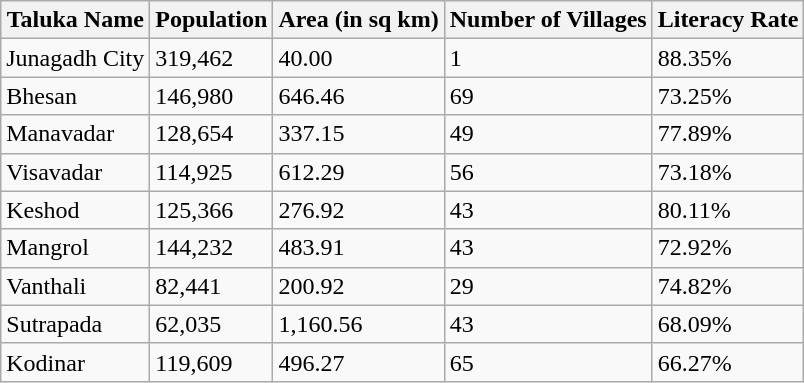<table class="wikitable">
<tr>
<th>Taluka Name</th>
<th>Population</th>
<th>Area (in sq km)</th>
<th>Number of Villages</th>
<th>Literacy Rate</th>
</tr>
<tr>
<td>Junagadh City</td>
<td>319,462</td>
<td>40.00</td>
<td>1</td>
<td>88.35%</td>
</tr>
<tr>
<td>Bhesan</td>
<td>146,980</td>
<td>646.46</td>
<td>69</td>
<td>73.25%</td>
</tr>
<tr>
<td>Manavadar</td>
<td>128,654</td>
<td>337.15</td>
<td>49</td>
<td>77.89%</td>
</tr>
<tr>
<td>Visavadar</td>
<td>114,925</td>
<td>612.29</td>
<td>56</td>
<td>73.18%</td>
</tr>
<tr>
<td>Keshod</td>
<td>125,366</td>
<td>276.92</td>
<td>43</td>
<td>80.11%</td>
</tr>
<tr>
<td>Mangrol</td>
<td>144,232</td>
<td>483.91</td>
<td>43</td>
<td>72.92%</td>
</tr>
<tr>
<td>Vanthali</td>
<td>82,441</td>
<td>200.92</td>
<td>29</td>
<td>74.82%</td>
</tr>
<tr>
<td>Sutrapada</td>
<td>62,035</td>
<td>1,160.56</td>
<td>43</td>
<td>68.09%</td>
</tr>
<tr>
<td>Kodinar</td>
<td>119,609</td>
<td>496.27</td>
<td>65</td>
<td>66.27%</td>
</tr>
</table>
